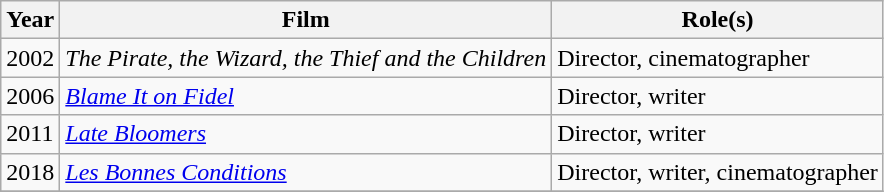<table class="wikitable sortable">
<tr>
<th>Year</th>
<th>Film</th>
<th>Role(s)</th>
</tr>
<tr>
<td>2002</td>
<td><em>The Pirate, the Wizard, the Thief and the Children</em></td>
<td>Director, cinematographer</td>
</tr>
<tr>
<td>2006</td>
<td><em><a href='#'>Blame It on Fidel</a></em></td>
<td>Director, writer</td>
</tr>
<tr>
<td>2011</td>
<td><em><a href='#'>Late Bloomers</a></em></td>
<td>Director, writer</td>
</tr>
<tr>
<td>2018</td>
<td><em><a href='#'>Les Bonnes Conditions</a></em></td>
<td>Director, writer, cinematographer</td>
</tr>
<tr>
</tr>
</table>
